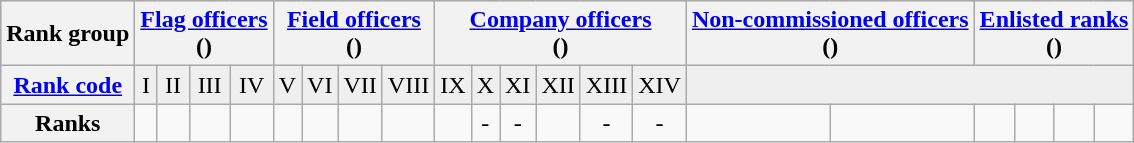<table class="wikitable">
<tr align="center" style="background:#cfcfcf;">
<th>Rank group</th>
<th colspan=4><a href='#'>Flag officers</a><br>()</th>
<th colspan=4><a href='#'>Field officers</a><br>()</th>
<th colspan=6><a href='#'>Company officers</a><br>()</th>
<th colspan=2><a href='#'>Non-commissioned officers</a><br>()</th>
<th colspan=4><a href='#'>Enlisted ranks</a><br>()</th>
</tr>
<tr style="background:#efefef;text-align:center;">
<th colspan=1><a href='#'>Rank code</a></th>
<td colspan=1>I</td>
<td colspan=1>II</td>
<td colspan=1>III</td>
<td colspan=1>IV</td>
<td colspan=1>V</td>
<td colspan=1>VI</td>
<td colspan=1>VII</td>
<td colspan=1>VIII</td>
<td colspan=1>IX</td>
<td colspan=1>X</td>
<td colspan=1>XI</td>
<td colspan=1>XII</td>
<td colspan=1>XIII</td>
<td colspan=1>XIV</td>
<td colspan=6></td>
</tr>
<tr align="center">
<th>Ranks</th>
<td><br></td>
<td><br></td>
<td><br></td>
<td><br></td>
<td><br></td>
<td><br></td>
<td><br></td>
<td><br></td>
<td><br></td>
<td>-</td>
<td>-</td>
<td><br></td>
<td>-</td>
<td>-</td>
<td><br></td>
<td><br></td>
<td><br></td>
<td><br></td>
<td><br></td>
<td><br></td>
</tr>
</table>
